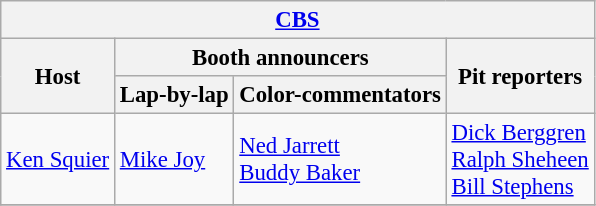<table class="wikitable" style="font-size: 95%">
<tr>
<th colspan=4><a href='#'>CBS</a></th>
</tr>
<tr>
<th rowspan=2>Host</th>
<th colspan=2>Booth announcers</th>
<th rowspan=2>Pit reporters</th>
</tr>
<tr>
<th><strong>Lap-by-lap</strong></th>
<th><strong>Color-commentators</strong></th>
</tr>
<tr>
<td><a href='#'>Ken Squier</a></td>
<td><a href='#'>Mike Joy</a></td>
<td><a href='#'>Ned Jarrett</a> <br> <a href='#'>Buddy Baker</a></td>
<td><a href='#'>Dick Berggren</a> <br> <a href='#'>Ralph Sheheen</a> <br> <a href='#'>Bill Stephens</a></td>
</tr>
<tr>
</tr>
</table>
